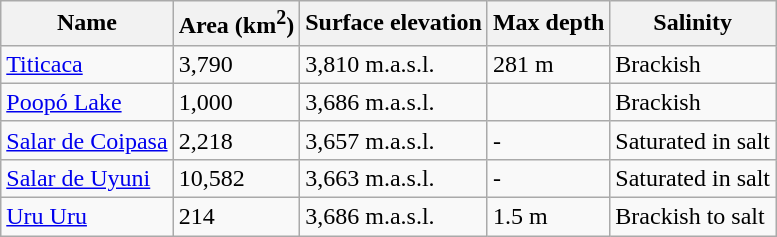<table class="wikitable sortable">
<tr>
<th>Name</th>
<th>Area (km<sup>2</sup>)</th>
<th>Surface elevation</th>
<th>Max depth</th>
<th>Salinity</th>
</tr>
<tr>
<td><a href='#'>Titicaca</a></td>
<td>3,790</td>
<td>3,810 m.a.s.l.</td>
<td>281 m</td>
<td>Brackish</td>
</tr>
<tr>
<td><a href='#'>Poopó Lake</a></td>
<td>1,000</td>
<td>3,686 m.a.s.l.</td>
<td></td>
<td>Brackish</td>
</tr>
<tr>
<td><a href='#'>Salar de Coipasa</a></td>
<td>2,218</td>
<td>3,657 m.a.s.l.</td>
<td>-</td>
<td>Saturated in salt</td>
</tr>
<tr>
<td><a href='#'>Salar de Uyuni</a></td>
<td>10,582</td>
<td>3,663 m.a.s.l.</td>
<td>-</td>
<td>Saturated in salt</td>
</tr>
<tr>
<td><a href='#'>Uru Uru</a></td>
<td>214</td>
<td>3,686 m.a.s.l.</td>
<td>1.5 m</td>
<td>Brackish to salt</td>
</tr>
</table>
